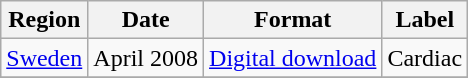<table class=wikitable>
<tr>
<th>Region</th>
<th>Date</th>
<th>Format</th>
<th>Label</th>
</tr>
<tr>
<td><a href='#'>Sweden</a></td>
<td>April 2008</td>
<td><a href='#'>Digital download</a></td>
<td>Cardiac</td>
</tr>
<tr>
</tr>
</table>
